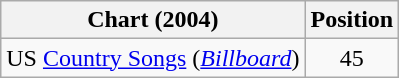<table class="wikitable sortable">
<tr>
<th scope="col">Chart (2004)</th>
<th scope="col">Position</th>
</tr>
<tr>
<td>US <a href='#'>Country Songs</a> (<em><a href='#'>Billboard</a></em>)</td>
<td align="center">45</td>
</tr>
</table>
